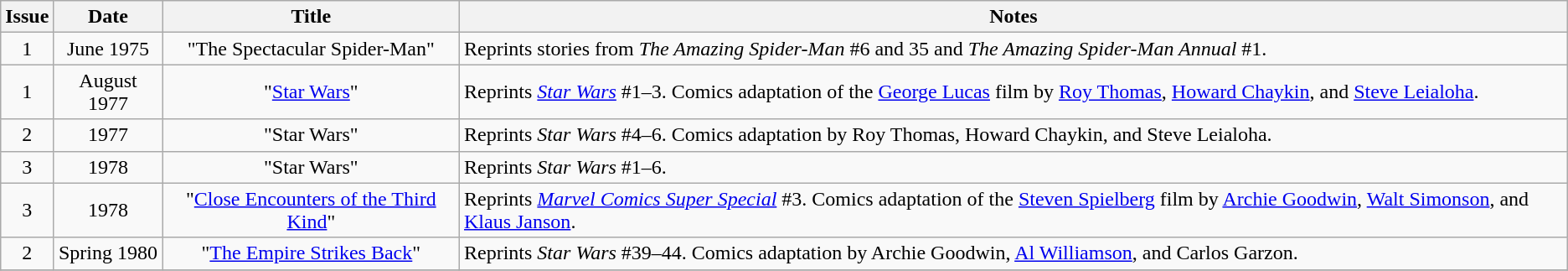<table class="wikitable">
<tr>
<th>Issue</th>
<th>Date</th>
<th>Title</th>
<th>Notes</th>
</tr>
<tr>
<td align="center">1</td>
<td align="center">June 1975</td>
<td align="center">"The Spectacular Spider-Man"</td>
<td>Reprints stories from <em>The Amazing Spider-Man</em> #6 and 35 and <em>The Amazing Spider-Man Annual</em> #1.</td>
</tr>
<tr>
<td align="center">1</td>
<td align="center">August 1977</td>
<td align="center">"<a href='#'>Star Wars</a>"</td>
<td>Reprints <em><a href='#'>Star Wars</a></em> #1–3. Comics adaptation of the <a href='#'>George Lucas</a> film by <a href='#'>Roy Thomas</a>, <a href='#'>Howard Chaykin</a>, and <a href='#'>Steve Leialoha</a>.</td>
</tr>
<tr>
<td align="center">2</td>
<td align="center">1977</td>
<td align="center">"Star Wars"</td>
<td>Reprints <em>Star Wars</em> #4–6. Comics adaptation by Roy Thomas, Howard Chaykin, and Steve Leialoha.</td>
</tr>
<tr>
<td align="center">3</td>
<td align="center">1978</td>
<td align="center">"Star Wars"</td>
<td>Reprints <em>Star Wars</em> #1–6.</td>
</tr>
<tr>
<td align="center">3</td>
<td align="center">1978</td>
<td align="center">"<a href='#'>Close Encounters of the Third Kind</a>"</td>
<td>Reprints <em><a href='#'>Marvel Comics Super Special</a></em> #3. Comics adaptation of the <a href='#'>Steven Spielberg</a> film by <a href='#'>Archie Goodwin</a>, <a href='#'>Walt Simonson</a>, and <a href='#'>Klaus Janson</a>.</td>
</tr>
<tr>
<td align="center">2</td>
<td align="center">Spring 1980</td>
<td align="center">"<a href='#'>The Empire Strikes Back</a>"</td>
<td>Reprints <em>Star Wars</em> #39–44. Comics adaptation by Archie Goodwin, <a href='#'>Al Williamson</a>, and Carlos Garzon.</td>
</tr>
<tr>
</tr>
</table>
